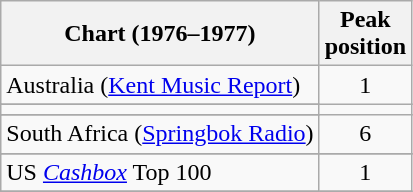<table class="wikitable sortable">
<tr>
<th>Chart (1976–1977)</th>
<th>Peak<br>position</th>
</tr>
<tr>
<td>Australia (<a href='#'>Kent Music Report</a>)</td>
<td style="text-align:center;">1</td>
</tr>
<tr>
</tr>
<tr>
</tr>
<tr>
</tr>
<tr>
</tr>
<tr>
<td></td>
</tr>
<tr>
</tr>
<tr>
</tr>
<tr>
<td>South Africa (<a href='#'>Springbok Radio</a>)</td>
<td align="center">6</td>
</tr>
<tr>
</tr>
<tr>
</tr>
<tr>
</tr>
<tr>
</tr>
<tr>
<td>US <em><a href='#'>Cashbox</a></em> Top 100</td>
<td style="text-align:center;">1</td>
</tr>
<tr>
</tr>
</table>
